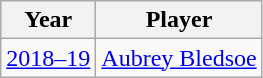<table class="wikitable">
<tr>
<th>Year</th>
<th>Player</th>
</tr>
<tr>
<td><a href='#'>2018–19</a></td>
<td><a href='#'>Aubrey Bledsoe</a></td>
</tr>
</table>
